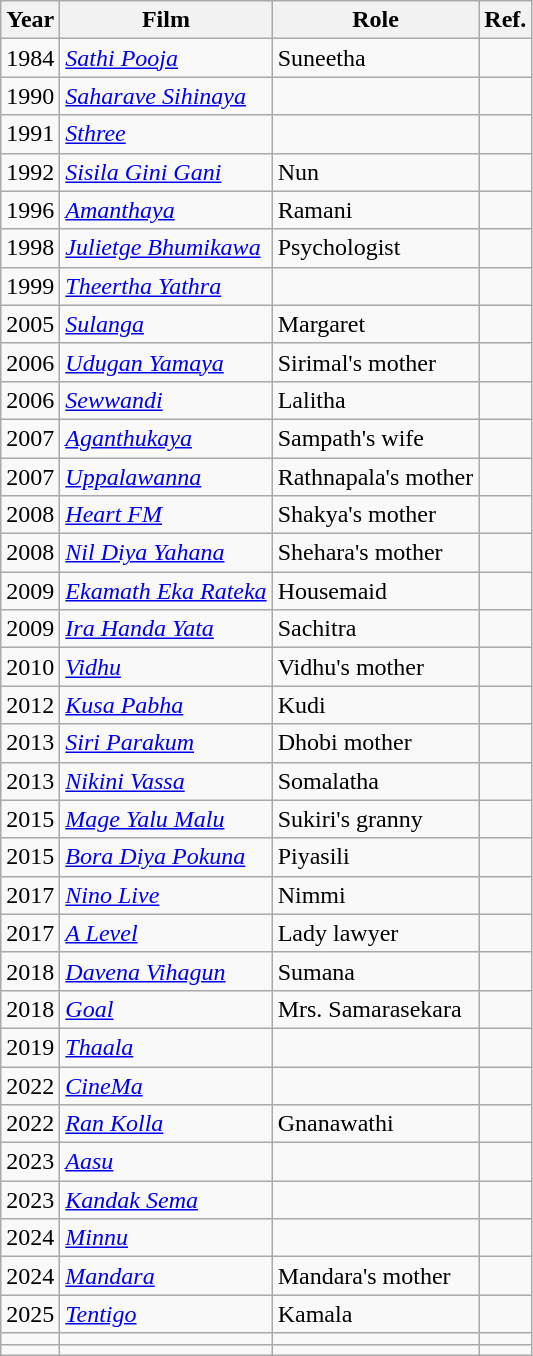<table class="wikitable">
<tr>
<th>Year</th>
<th>Film</th>
<th>Role</th>
<th>Ref.</th>
</tr>
<tr>
<td>1984</td>
<td><em><a href='#'>Sathi Pooja</a></em></td>
<td>Suneetha</td>
<td></td>
</tr>
<tr>
<td>1990</td>
<td><em><a href='#'>Saharave Sihinaya</a></em></td>
<td></td>
<td></td>
</tr>
<tr>
<td>1991</td>
<td><em><a href='#'>Sthree</a></em></td>
<td></td>
<td></td>
</tr>
<tr>
<td>1992</td>
<td><em><a href='#'>Sisila Gini Gani</a></em></td>
<td>Nun</td>
<td></td>
</tr>
<tr>
<td>1996</td>
<td><em><a href='#'>Amanthaya</a></em></td>
<td>Ramani</td>
<td></td>
</tr>
<tr>
<td>1998</td>
<td><em><a href='#'>Julietge Bhumikawa</a></em></td>
<td>Psychologist</td>
<td></td>
</tr>
<tr>
<td>1999</td>
<td><em><a href='#'>Theertha Yathra</a></em></td>
<td></td>
<td></td>
</tr>
<tr>
<td>2005</td>
<td><em><a href='#'>Sulanga</a></em></td>
<td>Margaret</td>
<td></td>
</tr>
<tr>
<td>2006</td>
<td><em><a href='#'>Udugan Yamaya</a></em></td>
<td>Sirimal's mother</td>
<td></td>
</tr>
<tr>
<td>2006</td>
<td><em><a href='#'>Sewwandi</a></em></td>
<td>Lalitha</td>
<td></td>
</tr>
<tr>
<td>2007</td>
<td><em><a href='#'>Aganthukaya</a></em></td>
<td>Sampath's wife</td>
<td></td>
</tr>
<tr>
<td>2007</td>
<td><em><a href='#'>Uppalawanna</a></em></td>
<td>Rathnapala's mother</td>
<td></td>
</tr>
<tr>
<td>2008</td>
<td><em><a href='#'>Heart FM</a></em></td>
<td>Shakya's mother</td>
<td></td>
</tr>
<tr>
<td>2008</td>
<td><em><a href='#'>Nil Diya Yahana</a></em></td>
<td>Shehara's mother</td>
<td></td>
</tr>
<tr>
<td>2009</td>
<td><em><a href='#'>Ekamath Eka Rateka</a></em></td>
<td>Housemaid</td>
<td></td>
</tr>
<tr>
<td>2009</td>
<td><em><a href='#'>Ira Handa Yata</a></em></td>
<td>Sachitra</td>
<td></td>
</tr>
<tr>
<td>2010</td>
<td><em><a href='#'>Vidhu</a></em></td>
<td>Vidhu's mother</td>
<td></td>
</tr>
<tr>
<td>2012</td>
<td><em><a href='#'>Kusa Pabha</a></em></td>
<td>Kudi</td>
<td></td>
</tr>
<tr>
<td>2013</td>
<td><em><a href='#'>Siri Parakum</a></em></td>
<td>Dhobi mother</td>
<td></td>
</tr>
<tr>
<td>2013</td>
<td><em><a href='#'>Nikini Vassa</a></em></td>
<td>Somalatha</td>
<td></td>
</tr>
<tr>
<td>2015</td>
<td><em><a href='#'>Mage Yalu Malu</a></em></td>
<td>Sukiri's granny</td>
<td></td>
</tr>
<tr>
<td>2015</td>
<td><em><a href='#'>Bora Diya Pokuna</a></em></td>
<td>Piyasili</td>
<td></td>
</tr>
<tr>
<td>2017</td>
<td><em><a href='#'>Nino Live</a></em></td>
<td>Nimmi</td>
<td></td>
</tr>
<tr>
<td>2017</td>
<td><em><a href='#'>A Level</a></em></td>
<td>Lady lawyer</td>
<td></td>
</tr>
<tr>
<td>2018</td>
<td><em><a href='#'>Davena Vihagun</a></em></td>
<td>Sumana</td>
<td></td>
</tr>
<tr>
<td>2018</td>
<td><em><a href='#'>Goal</a></em></td>
<td>Mrs. Samarasekara</td>
<td></td>
</tr>
<tr>
<td>2019</td>
<td><em><a href='#'>Thaala</a></em></td>
<td></td>
<td></td>
</tr>
<tr>
<td>2022</td>
<td><em><a href='#'>CineMa</a></em></td>
<td></td>
<td></td>
</tr>
<tr>
<td>2022</td>
<td><em><a href='#'>Ran Kolla</a></em></td>
<td>Gnanawathi</td>
<td></td>
</tr>
<tr>
<td>2023</td>
<td><em><a href='#'>Aasu</a></em></td>
<td></td>
<td></td>
</tr>
<tr>
<td>2023</td>
<td><em><a href='#'>Kandak Sema</a></em></td>
<td></td>
<td></td>
</tr>
<tr>
<td>2024</td>
<td><em><a href='#'>Minnu</a></em></td>
<td></td>
<td></td>
</tr>
<tr>
<td>2024</td>
<td><em><a href='#'>Mandara</a></em></td>
<td>Mandara's mother</td>
<td></td>
</tr>
<tr>
<td>2025</td>
<td><em><a href='#'>Tentigo</a></em></td>
<td>Kamala</td>
<td></td>
</tr>
<tr>
<td></td>
<td></td>
<td></td>
<td></td>
</tr>
<tr>
<td></td>
<td></td>
<td></td>
<td></td>
</tr>
</table>
